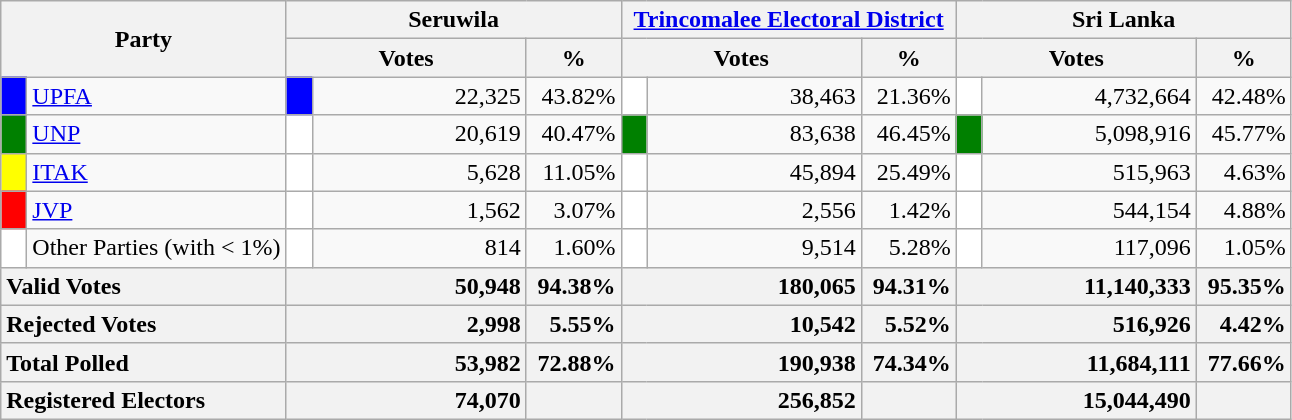<table class="wikitable">
<tr>
<th colspan="2" width="144px"rowspan="2">Party</th>
<th colspan="3" width="216px">Seruwila</th>
<th colspan="3" width="216px"><a href='#'>Trincomalee Electoral District</a></th>
<th colspan="3" width="216px">Sri Lanka</th>
</tr>
<tr>
<th colspan="2" width="144px">Votes</th>
<th>%</th>
<th colspan="2" width="144px">Votes</th>
<th>%</th>
<th colspan="2" width="144px">Votes</th>
<th>%</th>
</tr>
<tr>
<td style="background-color:blue;" width="10px"></td>
<td style="text-align:left;"><a href='#'>UPFA</a></td>
<td style="background-color:blue;" width="10px"></td>
<td style="text-align:right;">22,325</td>
<td style="text-align:right;">43.82%</td>
<td style="background-color:white;" width="10px"></td>
<td style="text-align:right;">38,463</td>
<td style="text-align:right;">21.36%</td>
<td style="background-color:white;" width="10px"></td>
<td style="text-align:right;">4,732,664</td>
<td style="text-align:right;">42.48%</td>
</tr>
<tr>
<td style="background-color:green;" width="10px"></td>
<td style="text-align:left;"><a href='#'>UNP</a></td>
<td style="background-color:white;" width="10px"></td>
<td style="text-align:right;">20,619</td>
<td style="text-align:right;">40.47%</td>
<td style="background-color:green;" width="10px"></td>
<td style="text-align:right;">83,638</td>
<td style="text-align:right;">46.45%</td>
<td style="background-color:green;" width="10px"></td>
<td style="text-align:right;">5,098,916</td>
<td style="text-align:right;">45.77%</td>
</tr>
<tr>
<td style="background-color:yellow;" width="10px"></td>
<td style="text-align:left;"><a href='#'>ITAK</a></td>
<td style="background-color:white;" width="10px"></td>
<td style="text-align:right;">5,628</td>
<td style="text-align:right;">11.05%</td>
<td style="background-color:white;" width="10px"></td>
<td style="text-align:right;">45,894</td>
<td style="text-align:right;">25.49%</td>
<td style="background-color:white;" width="10px"></td>
<td style="text-align:right;">515,963</td>
<td style="text-align:right;">4.63%</td>
</tr>
<tr>
<td style="background-color:red;" width="10px"></td>
<td style="text-align:left;"><a href='#'>JVP</a></td>
<td style="background-color:white;" width="10px"></td>
<td style="text-align:right;">1,562</td>
<td style="text-align:right;">3.07%</td>
<td style="background-color:white;" width="10px"></td>
<td style="text-align:right;">2,556</td>
<td style="text-align:right;">1.42%</td>
<td style="background-color:white;" width="10px"></td>
<td style="text-align:right;">544,154</td>
<td style="text-align:right;">4.88%</td>
</tr>
<tr>
<td style="background-color:white;" width="10px"></td>
<td style="text-align:left;">Other Parties (with < 1%)</td>
<td style="background-color:white;" width="10px"></td>
<td style="text-align:right;">814</td>
<td style="text-align:right;">1.60%</td>
<td style="background-color:white;" width="10px"></td>
<td style="text-align:right;">9,514</td>
<td style="text-align:right;">5.28%</td>
<td style="background-color:white;" width="10px"></td>
<td style="text-align:right;">117,096</td>
<td style="text-align:right;">1.05%</td>
</tr>
<tr>
<th colspan="2" width="144px"style="text-align:left;">Valid Votes</th>
<th style="text-align:right;"colspan="2" width="144px">50,948</th>
<th style="text-align:right;">94.38%</th>
<th style="text-align:right;"colspan="2" width="144px">180,065</th>
<th style="text-align:right;">94.31%</th>
<th style="text-align:right;"colspan="2" width="144px">11,140,333</th>
<th style="text-align:right;">95.35%</th>
</tr>
<tr>
<th colspan="2" width="144px"style="text-align:left;">Rejected Votes</th>
<th style="text-align:right;"colspan="2" width="144px">2,998</th>
<th style="text-align:right;">5.55%</th>
<th style="text-align:right;"colspan="2" width="144px">10,542</th>
<th style="text-align:right;">5.52%</th>
<th style="text-align:right;"colspan="2" width="144px">516,926</th>
<th style="text-align:right;">4.42%</th>
</tr>
<tr>
<th colspan="2" width="144px"style="text-align:left;">Total Polled</th>
<th style="text-align:right;"colspan="2" width="144px">53,982</th>
<th style="text-align:right;">72.88%</th>
<th style="text-align:right;"colspan="2" width="144px">190,938</th>
<th style="text-align:right;">74.34%</th>
<th style="text-align:right;"colspan="2" width="144px">11,684,111</th>
<th style="text-align:right;">77.66%</th>
</tr>
<tr>
<th colspan="2" width="144px"style="text-align:left;">Registered Electors</th>
<th style="text-align:right;"colspan="2" width="144px">74,070</th>
<th></th>
<th style="text-align:right;"colspan="2" width="144px">256,852</th>
<th></th>
<th style="text-align:right;"colspan="2" width="144px">15,044,490</th>
<th></th>
</tr>
</table>
